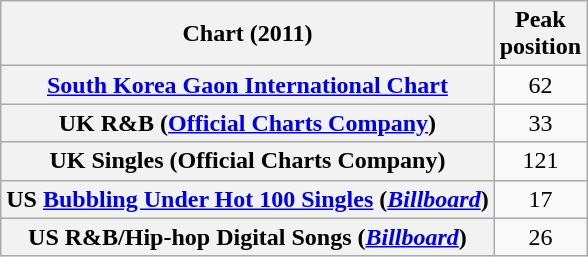<table class="wikitable plainrowheaders" style="text-align:center;">
<tr>
<th scope="col">Chart (2011)</th>
<th scope="col">Peak<br>position</th>
</tr>
<tr>
<th scope="row"><a href='#'>South Korea Gaon International Chart</a></th>
<td>62</td>
</tr>
<tr>
<th scope="row">UK R&B (<a href='#'>Official Charts Company</a>)</th>
<td>33</td>
</tr>
<tr>
<th scope="row">UK Singles (Official Charts Company)</th>
<td>121</td>
</tr>
<tr>
<th scope="row">US <a href='#'>Bubbling Under Hot 100 Singles</a> (<em><a href='#'>Billboard</a></em>)</th>
<td>17</td>
</tr>
<tr>
<th scope="row">US R&B/Hip-hop Digital Songs (<em><a href='#'>Billboard</a></em>)</th>
<td>26 </td>
</tr>
</table>
